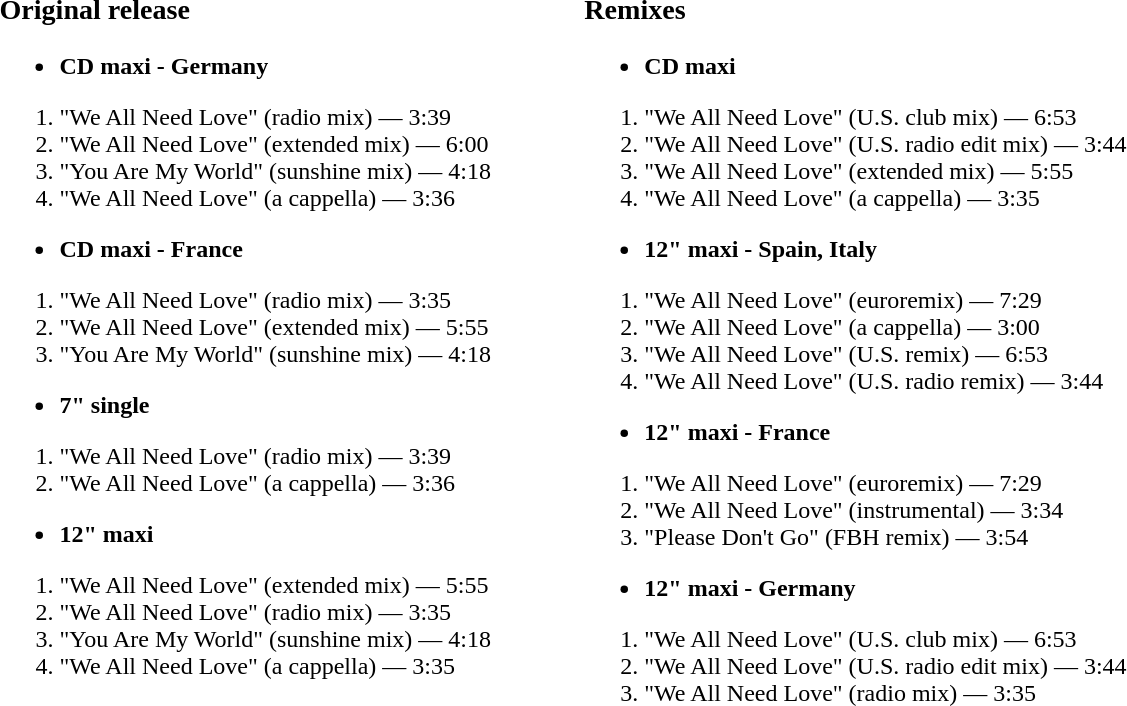<table width=65% style="font-size:100%;">
<tr>
<td valign="top"><br><h3>Original release</h3><ul><li><strong>CD maxi - Germany</strong></li></ul><ol><li>"We All Need Love" (radio mix) — 3:39</li><li>"We All Need Love" (extended mix) — 6:00</li><li>"You Are My World" (sunshine mix) — 4:18</li><li>"We All Need Love" (a cappella) — 3:36</li></ol><ul><li><strong>CD maxi - France</strong></li></ul><ol><li>"We All Need Love" (radio mix) — 3:35</li><li>"We All Need Love" (extended mix) — 5:55</li><li>"You Are My World" (sunshine mix) — 4:18</li></ol><ul><li><strong>7" single</strong></li></ul><ol><li>"We All Need Love" (radio mix) — 3:39</li><li>"We All Need Love" (a cappella) — 3:36</li></ol><ul><li><strong>12" maxi</strong></li></ul><ol><li>"We All Need Love" (extended mix) — 5:55</li><li>"We All Need Love" (radio mix) — 3:35</li><li>"You Are My World" (sunshine mix) — 4:18</li><li>"We All Need Love" (a cappella) — 3:35</li></ol></td>
<td valign="top"><br><h3>Remixes</h3><ul><li><strong>CD maxi</strong></li></ul><ol><li>"We All Need Love" (U.S. club mix) — 6:53</li><li>"We All Need Love" (U.S. radio edit mix) — 3:44</li><li>"We All Need Love" (extended mix) — 5:55</li><li>"We All Need Love" (a cappella) — 3:35</li></ol><ul><li><strong>12" maxi - Spain, Italy</strong></li></ul><ol><li>"We All Need Love" (euroremix) — 7:29</li><li>"We All Need Love" (a cappella) — 3:00</li><li>"We All Need Love" (U.S. remix) — 6:53</li><li>"We All Need Love" (U.S. radio remix) — 3:44</li></ol><ul><li><strong>12" maxi - France</strong></li></ul><ol><li>"We All Need Love" (euroremix) — 7:29</li><li>"We All Need Love" (instrumental) — 3:34</li><li>"Please Don't Go"  (FBH remix) — 3:54</li></ol><ul><li><strong>12" maxi - Germany</strong></li></ul><ol><li>"We All Need Love" (U.S. club mix) — 6:53</li><li>"We All Need Love" (U.S. radio edit mix) — 3:44</li><li>"We All Need Love" (radio mix) — 3:35</li></ol></td>
</tr>
</table>
